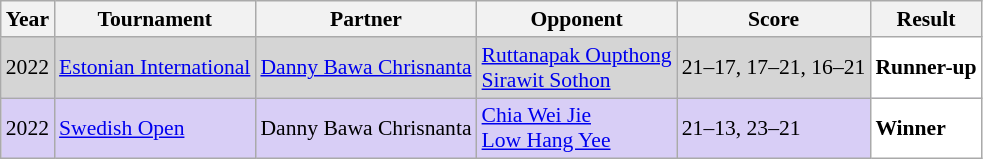<table class="sortable wikitable" style="font-size: 90%;">
<tr>
<th>Year</th>
<th>Tournament</th>
<th>Partner</th>
<th>Opponent</th>
<th>Score</th>
<th>Result</th>
</tr>
<tr style="background:#D5D5D5">
<td align="center">2022</td>
<td align="left"><a href='#'>Estonian International</a></td>
<td> <a href='#'>Danny Bawa Chrisnanta</a></td>
<td align="left"> <a href='#'>Ruttanapak Oupthong</a><br> <a href='#'>Sirawit Sothon</a></td>
<td align="left">21–17, 17–21, 16–21</td>
<td style="text-align:left; background:white"> <strong>Runner-up</strong></td>
</tr>
<tr style="background:#D8CEF6">
<td align="center">2022</td>
<td align="left"><a href='#'>Swedish Open</a></td>
<td> Danny Bawa Chrisnanta</td>
<td align="left"> <a href='#'>Chia Wei Jie</a><br> <a href='#'>Low Hang Yee</a></td>
<td align="left">21–13, 23–21</td>
<td style="text-align:left; background:white"> <strong>Winner</strong></td>
</tr>
</table>
